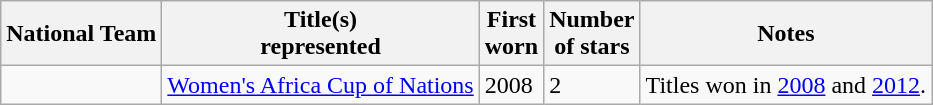<table class="wikitable sortable">
<tr>
<th>National Team</th>
<th>Title(s)<br>represented</th>
<th>First<br>worn</th>
<th>Number<br>of stars</th>
<th class="unsortable">Notes</th>
</tr>
<tr>
<td></td>
<td><a href='#'>Women's Africa Cup of Nations</a></td>
<td>2008</td>
<td>2</td>
<td>Titles won in <a href='#'>2008</a> and <a href='#'>2012</a>.</td>
</tr>
</table>
